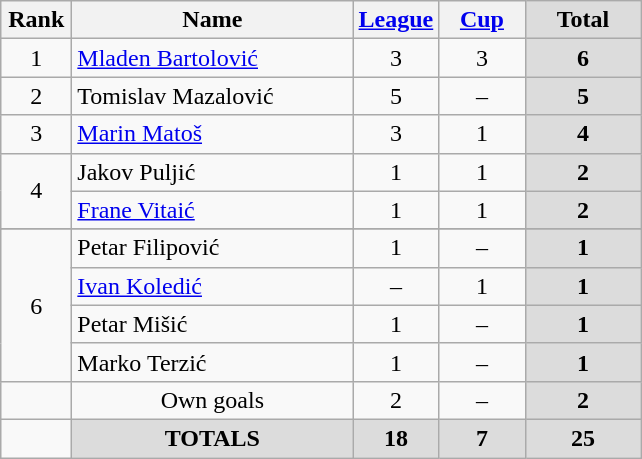<table class="wikitable" style="text-align: center;">
<tr>
<th width=40>Rank</th>
<th width=180>Name</th>
<th width=50><a href='#'>League</a></th>
<th width=50><a href='#'>Cup</a></th>
<th width=70 style="background: #DCDCDC">Total</th>
</tr>
<tr>
<td rowspan=1>1</td>
<td style="text-align:left;"> <a href='#'>Mladen Bartolović</a></td>
<td>3</td>
<td>3</td>
<th style="background: #DCDCDC">6</th>
</tr>
<tr>
<td rowspan=1>2</td>
<td style="text-align:left;"> Tomislav Mazalović</td>
<td>5</td>
<td>–</td>
<th style="background: #DCDCDC">5</th>
</tr>
<tr>
<td rowspan=1>3</td>
<td style="text-align:left;"> <a href='#'>Marin Matoš</a></td>
<td>3</td>
<td>1</td>
<th style="background: #DCDCDC">4</th>
</tr>
<tr>
<td rowspan=2>4</td>
<td style="text-align:left;"> Jakov Puljić</td>
<td>1</td>
<td>1</td>
<th style="background: #DCDCDC">2</th>
</tr>
<tr>
<td style="text-align:left;"> <a href='#'>Frane Vitaić</a></td>
<td>1</td>
<td>1</td>
<th style="background: #DCDCDC">2</th>
</tr>
<tr>
</tr>
<tr>
<td rowspan=4>6</td>
<td style="text-align:left;"> Petar Filipović</td>
<td>1</td>
<td>–</td>
<th style="background: #DCDCDC">1</th>
</tr>
<tr>
<td style="text-align:left;"> <a href='#'>Ivan Koledić</a></td>
<td>–</td>
<td>1</td>
<th style="background: #DCDCDC">1</th>
</tr>
<tr>
<td style="text-align:left;"> Petar Mišić</td>
<td>1</td>
<td>–</td>
<th style="background: #DCDCDC">1</th>
</tr>
<tr>
<td style="text-align:left;"> Marko Terzić</td>
<td>1</td>
<td>–</td>
<th style="background: #DCDCDC">1</th>
</tr>
<tr>
<td></td>
<td style="text-align:center;">Own goals</td>
<td>2</td>
<td>–</td>
<th style="background: #DCDCDC">2</th>
</tr>
<tr>
<td></td>
<th style="background: #DCDCDC">TOTALS</th>
<th style="background: #DCDCDC">18</th>
<th style="background: #DCDCDC">7</th>
<th style="background: #DCDCDC">25</th>
</tr>
</table>
